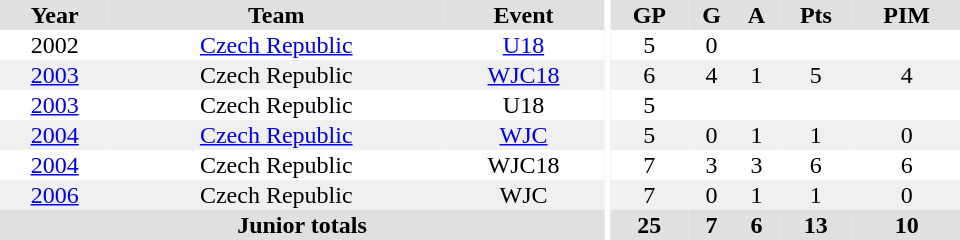<table border="0" cellpadding="1" cellspacing="0" ID="Table3" style="text-align:center; width:40em">
<tr ALIGN="center" bgcolor="#e0e0e0">
<th>Year</th>
<th>Team</th>
<th>Event</th>
<th rowspan="99" bgcolor="#ffffff"></th>
<th>GP</th>
<th>G</th>
<th>A</th>
<th>Pts</th>
<th>PIM</th>
</tr>
<tr>
<td>2002</td>
<td><a href='#'>Czech Republic</a></td>
<td><a href='#'>U18</a></td>
<td>5</td>
<td>0</td>
<td></td>
<td></td>
<td></td>
</tr>
<tr bgcolor="#f0f0f0">
<td><a href='#'>2003</a></td>
<td>Czech Republic</td>
<td><a href='#'>WJC18</a></td>
<td>6</td>
<td>4</td>
<td>1</td>
<td>5</td>
<td>4</td>
</tr>
<tr>
<td><a href='#'>2003</a></td>
<td>Czech Republic</td>
<td>U18</td>
<td>5</td>
<td></td>
<td></td>
<td></td>
<td></td>
</tr>
<tr bgcolor="#f0f0f0">
<td><a href='#'>2004</a></td>
<td><a href='#'>Czech Republic</a></td>
<td><a href='#'>WJC</a></td>
<td>5</td>
<td>0</td>
<td>1</td>
<td>1</td>
<td>0</td>
</tr>
<tr>
<td><a href='#'>2004</a></td>
<td>Czech Republic</td>
<td>WJC18</td>
<td>7</td>
<td>3</td>
<td>3</td>
<td>6</td>
<td>6</td>
</tr>
<tr bgcolor="#f0f0f0">
<td><a href='#'>2006</a></td>
<td>Czech Republic</td>
<td>WJC</td>
<td>7</td>
<td>0</td>
<td>1</td>
<td>1</td>
<td>0</td>
</tr>
<tr bgcolor="#e0e0e0">
<th colspan="3">Junior totals</th>
<th>25</th>
<th>7</th>
<th>6</th>
<th>13</th>
<th>10</th>
</tr>
</table>
